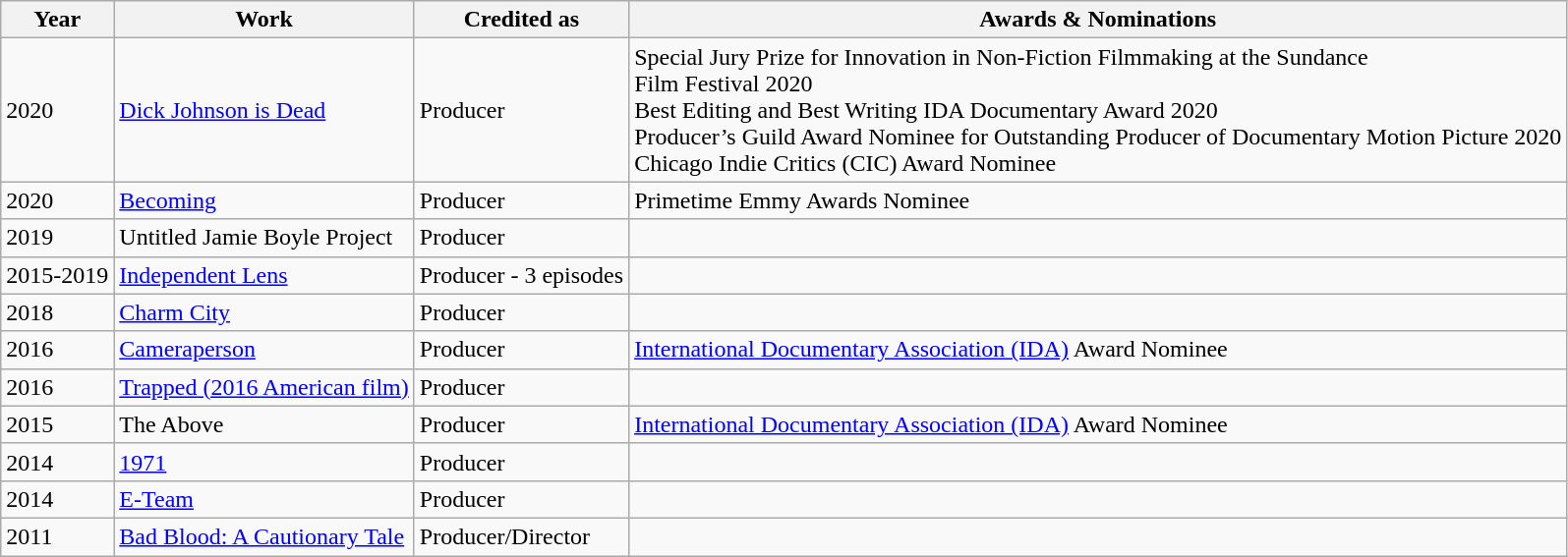<table class="wikitable">
<tr>
<th>Year</th>
<th>Work</th>
<th>Credited as</th>
<th>Awards & Nominations</th>
</tr>
<tr>
<td>2020</td>
<td><a href='#'>Dick Johnson is Dead</a></td>
<td>Producer</td>
<td>Special Jury Prize for Innovation in Non-Fiction Filmmaking at the Sundance<br>Film Festival 2020<br>Best Editing and Best Writing IDA Documentary Award 2020<br>Producer’s Guild Award Nominee for Outstanding Producer of Documentary Motion Picture 2020<br>Chicago Indie Critics (CIC) Award Nominee</td>
</tr>
<tr>
<td>2020</td>
<td><a href='#'>Becoming</a></td>
<td>Producer</td>
<td>Primetime Emmy Awards Nominee</td>
</tr>
<tr>
<td>2019</td>
<td>Untitled Jamie Boyle Project</td>
<td>Producer</td>
<td></td>
</tr>
<tr>
<td>2015-2019</td>
<td><a href='#'>Independent Lens</a></td>
<td>Producer - 3 episodes</td>
<td></td>
</tr>
<tr>
<td>2018</td>
<td><a href='#'>Charm City</a></td>
<td>Producer</td>
<td></td>
</tr>
<tr>
<td>2016</td>
<td><a href='#'>Cameraperson</a></td>
<td>Producer</td>
<td><a href='#'>International Documentary Association (IDA)</a> Award Nominee</td>
</tr>
<tr>
<td>2016</td>
<td><a href='#'>Trapped (2016 American film)</a></td>
<td>Producer</td>
<td></td>
</tr>
<tr>
<td>2015</td>
<td>The Above</td>
<td>Producer</td>
<td><a href='#'>International Documentary Association (IDA)</a> Award Nominee</td>
</tr>
<tr>
<td>2014</td>
<td><a href='#'>1971</a></td>
<td>Producer</td>
<td></td>
</tr>
<tr>
<td>2014</td>
<td><a href='#'>E-Team</a></td>
<td>Producer</td>
<td></td>
</tr>
<tr>
<td>2011</td>
<td><a href='#'>Bad Blood: A Cautionary Tale</a></td>
<td>Producer/Director</td>
<td></td>
</tr>
</table>
